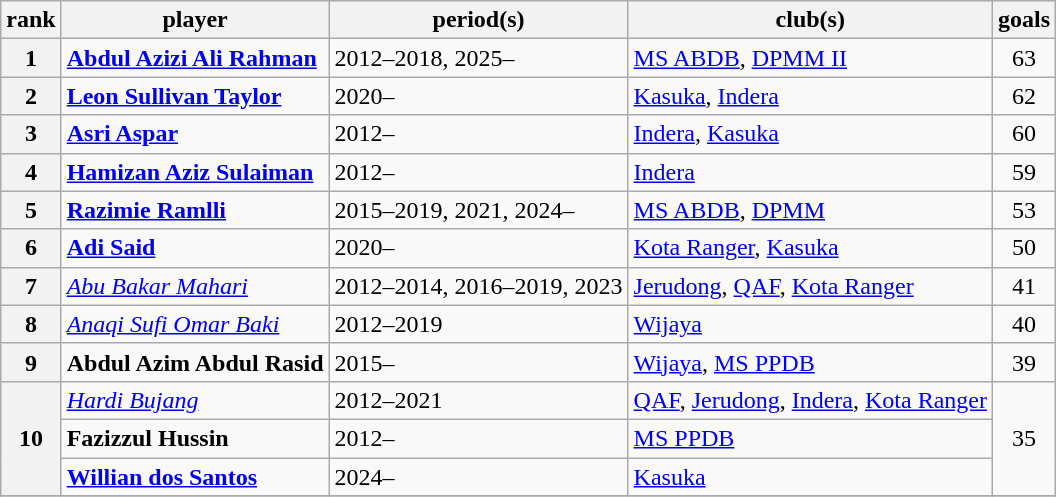<table class="wikitable sortable">
<tr>
<th>rank</th>
<th>player</th>
<th>period(s)</th>
<th>club(s)</th>
<th>goals</th>
</tr>
<tr>
<th>1</th>
<td> <strong><a href='#'>Abdul Azizi Ali Rahman</a></strong></td>
<td>2012–2018, 2025–</td>
<td><a href='#'>MS ABDB</a>, <a href='#'>DPMM II</a></td>
<td style=text-align:center>63</td>
</tr>
<tr>
<th>2</th>
<td> <strong><a href='#'>Leon Sullivan Taylor</a></strong></td>
<td>2020–</td>
<td><a href='#'>Kasuka</a>, <a href='#'>Indera</a></td>
<td style=text-align:center>62</td>
</tr>
<tr>
<th>3</th>
<td> <strong><a href='#'>Asri Aspar</a></strong></td>
<td>2012–</td>
<td><a href='#'>Indera</a>, <a href='#'>Kasuka</a></td>
<td style=text-align:center>60</td>
</tr>
<tr>
<th>4</th>
<td> <strong><a href='#'>Hamizan Aziz Sulaiman</a></strong></td>
<td>2012–</td>
<td><a href='#'>Indera</a></td>
<td style=text-align:center>59</td>
</tr>
<tr>
<th>5</th>
<td> <strong><a href='#'>Razimie Ramlli</a></strong></td>
<td>2015–2019, 2021, 2024–</td>
<td><a href='#'>MS ABDB</a>, <a href='#'>DPMM</a></td>
<td style=text-align:center>53</td>
</tr>
<tr>
<th>6</th>
<td> <strong><a href='#'>Adi Said</a></strong></td>
<td>2020–</td>
<td><a href='#'>Kota Ranger</a>, <a href='#'>Kasuka</a></td>
<td style=text-align:center>50</td>
</tr>
<tr>
<th>7</th>
<td> <em><a href='#'>Abu Bakar Mahari</a></em></td>
<td>2012–2014, 2016–2019, 2023</td>
<td><a href='#'>Jerudong</a>, <a href='#'>QAF</a>, <a href='#'>Kota Ranger</a></td>
<td style=text-align:center>41</td>
</tr>
<tr>
<th>8</th>
<td> <em><a href='#'>Anaqi Sufi Omar Baki</a></em></td>
<td>2012–2019</td>
<td><a href='#'>Wijaya</a></td>
<td style=text-align:center>40</td>
</tr>
<tr>
<th>9</th>
<td> <strong>Abdul Azim Abdul Rasid</strong></td>
<td>2015–</td>
<td><a href='#'>Wijaya</a>, <a href='#'>MS PPDB</a></td>
<td style=text-align:center>39</td>
</tr>
<tr>
<th rowspan=3>10</th>
<td> <em><a href='#'>Hardi Bujang</a></em></td>
<td>2012–2021</td>
<td><a href='#'>QAF</a>, <a href='#'>Jerudong</a>, <a href='#'>Indera</a>, <a href='#'>Kota Ranger</a></td>
<td rowspan=3 style=text-align:center>35</td>
</tr>
<tr>
<td> <strong>Fazizzul Hussin</strong></td>
<td>2012–</td>
<td><a href='#'>MS PPDB</a></td>
</tr>
<tr>
<td> <strong><a href='#'>Willian dos Santos</a></strong></td>
<td>2024–</td>
<td><a href='#'>Kasuka</a></td>
</tr>
<tr>
</tr>
</table>
